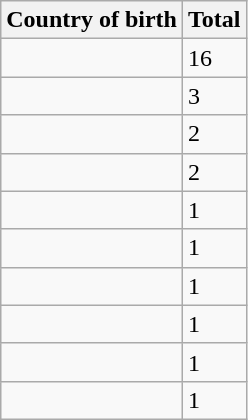<table class="wikitable sortable">
<tr>
<th>Country of birth</th>
<th>Total</th>
</tr>
<tr>
<td></td>
<td>16</td>
</tr>
<tr>
<td></td>
<td>3</td>
</tr>
<tr>
<td></td>
<td>2</td>
</tr>
<tr>
<td></td>
<td>2</td>
</tr>
<tr>
<td></td>
<td>1</td>
</tr>
<tr>
<td></td>
<td>1</td>
</tr>
<tr>
<td></td>
<td>1</td>
</tr>
<tr>
<td></td>
<td>1</td>
</tr>
<tr>
<td></td>
<td>1</td>
</tr>
<tr>
<td></td>
<td>1</td>
</tr>
</table>
